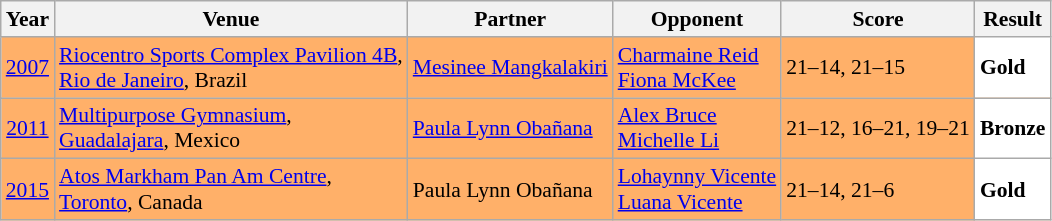<table class="sortable wikitable" style="font-size: 90%;">
<tr>
<th>Year</th>
<th>Venue</th>
<th>Partner</th>
<th>Opponent</th>
<th>Score</th>
<th>Result</th>
</tr>
<tr style="background:#FFB069">
<td align="center"><a href='#'>2007</a></td>
<td align="left"><a href='#'>Riocentro Sports Complex Pavilion 4B</a>,<br><a href='#'>Rio de Janeiro</a>, Brazil</td>
<td align="left"> <a href='#'>Mesinee Mangkalakiri</a></td>
<td align="left"> <a href='#'>Charmaine Reid</a> <br>  <a href='#'>Fiona McKee</a></td>
<td align="left">21–14, 21–15</td>
<td style="text-align:left; background:white"> <strong>Gold</strong></td>
</tr>
<tr style="background:#FFB069">
<td align="center"><a href='#'>2011</a></td>
<td align="left"><a href='#'>Multipurpose Gymnasium</a>,<br><a href='#'>Guadalajara</a>, Mexico</td>
<td align="left"> <a href='#'>Paula Lynn Obañana</a></td>
<td align="left"> <a href='#'>Alex Bruce</a> <br>  <a href='#'>Michelle Li</a></td>
<td align="left">21–12, 16–21, 19–21</td>
<td style="text-align:left; background:white"> <strong>Bronze</strong></td>
</tr>
<tr style="background:#FFB069">
<td align="center"><a href='#'>2015</a></td>
<td align="left"><a href='#'>Atos Markham Pan Am Centre</a>,<br><a href='#'>Toronto</a>, Canada</td>
<td align="left"> Paula Lynn Obañana</td>
<td align="left"> <a href='#'>Lohaynny Vicente</a> <br>  <a href='#'>Luana Vicente</a></td>
<td align="left">21–14, 21–6</td>
<td style="text-align:left; background:white"> <strong>Gold</strong></td>
</tr>
</table>
